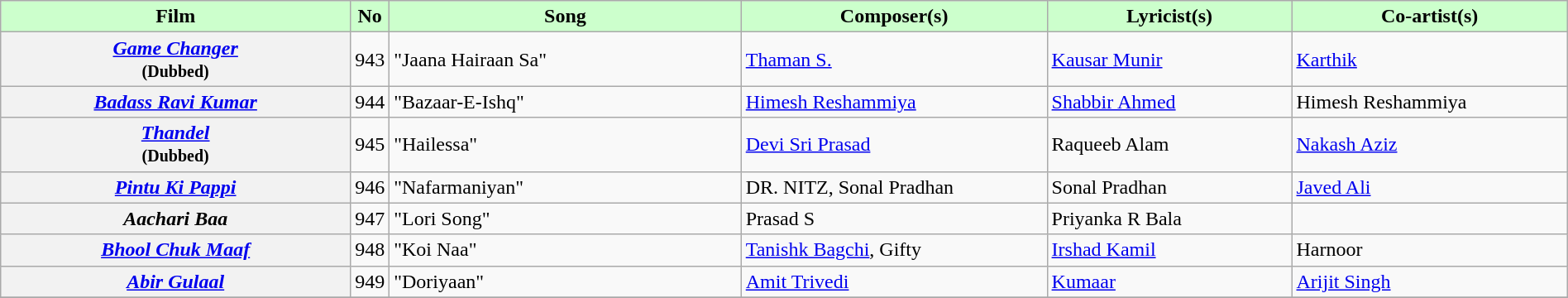<table class="wikitable plainrowheaders" style="width:100%; textcolor:#000">
<tr style="background:#cfc; text-align:center;">
<td scope="col" style="width:23%;"><strong>Film</strong></td>
<td><strong>No</strong></td>
<td scope="col" style="width:23%;"><strong>Song</strong></td>
<td scope="col" style="width:20%;"><strong>Composer(s)</strong></td>
<td scope="col" style="width:16%;"><strong>Lyricist(s)</strong></td>
<td scope="col" style="width:18%;"><strong>Co-artist(s)</strong></td>
</tr>
<tr>
<th scope="row"><em><a href='#'>Game Changer</a></em> <br><small>(Dubbed)</small></th>
<td>943</td>
<td>"Jaana Hairaan Sa"</td>
<td><a href='#'>Thaman S.</a></td>
<td><a href='#'>Kausar Munir</a></td>
<td><a href='#'>Karthik</a></td>
</tr>
<tr>
<th scope="row"><em><a href='#'>Badass Ravi Kumar</a></em></th>
<td>944</td>
<td>"Bazaar-E-Ishq"</td>
<td><a href='#'>Himesh Reshammiya</a></td>
<td><a href='#'>Shabbir Ahmed</a></td>
<td>Himesh Reshammiya</td>
</tr>
<tr>
<th scope="row"><em><a href='#'>Thandel</a></em> <br><small>(Dubbed)</small></th>
<td>945</td>
<td>"Hailessa"</td>
<td><a href='#'>Devi Sri Prasad</a></td>
<td>Raqueeb Alam</td>
<td><a href='#'>Nakash Aziz</a></td>
</tr>
<tr>
<th scope="row"><em><a href='#'>Pintu Ki Pappi</a></em></th>
<td>946</td>
<td>"Nafarmaniyan"</td>
<td>DR. NITZ, Sonal Pradhan</td>
<td>Sonal Pradhan</td>
<td><a href='#'>Javed Ali</a></td>
</tr>
<tr>
<th scope="row"><em>Aachari Baa</em></th>
<td>947</td>
<td>"Lori Song"</td>
<td>Prasad S</td>
<td>Priyanka R Bala</td>
<td></td>
</tr>
<tr>
<th scope="row"><em><a href='#'>Bhool Chuk Maaf</a></em></th>
<td>948</td>
<td>"Koi Naa"</td>
<td><a href='#'>Tanishk Bagchi</a>, Gifty</td>
<td><a href='#'>Irshad Kamil</a></td>
<td>Harnoor</td>
</tr>
<tr>
<th scope="row"><em><a href='#'>Abir Gulaal</a></em></th>
<td>949</td>
<td>"Doriyaan"</td>
<td><a href='#'>Amit Trivedi</a></td>
<td><a href='#'>Kumaar</a></td>
<td><a href='#'>Arijit Singh</a></td>
</tr>
<tr>
</tr>
</table>
